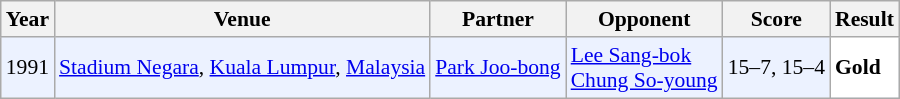<table class="sortable wikitable" style="font-size:90%;">
<tr>
<th>Year</th>
<th>Venue</th>
<th>Partner</th>
<th>Opponent</th>
<th>Score</th>
<th>Result</th>
</tr>
<tr style="background:#ECF2FF">
<td align="center">1991</td>
<td align="left"><a href='#'>Stadium Negara</a>, <a href='#'>Kuala Lumpur</a>, <a href='#'>Malaysia</a></td>
<td> <a href='#'>Park Joo-bong</a></td>
<td> <a href='#'>Lee Sang-bok</a><br> <a href='#'>Chung So-young</a></td>
<td>15–7, 15–4</td>
<td style="text-align:left; background:white"> <strong>Gold</strong></td>
</tr>
</table>
